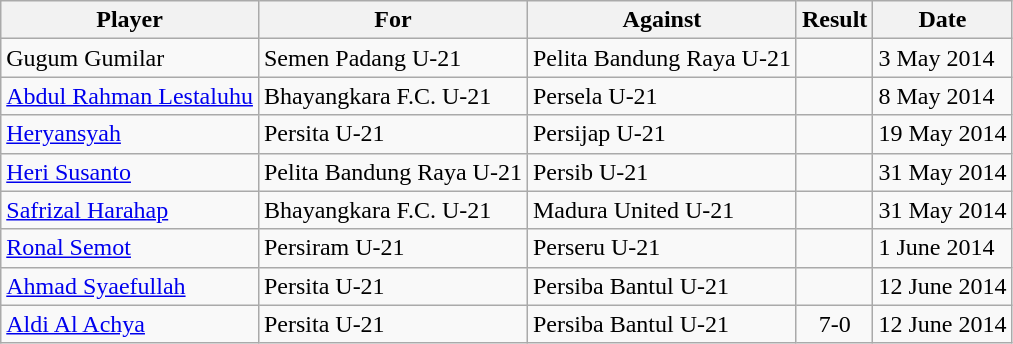<table class="wikitable sortable">
<tr>
<th>Player</th>
<th>For</th>
<th>Against</th>
<th align=center>Result</th>
<th>Date</th>
</tr>
<tr>
<td> Gugum Gumilar</td>
<td>Semen Padang U-21</td>
<td>Pelita Bandung Raya U-21</td>
<td align="center"></td>
<td>3 May 2014</td>
</tr>
<tr>
<td> <a href='#'>Abdul Rahman Lestaluhu</a></td>
<td>Bhayangkara F.C. U-21</td>
<td>Persela U-21</td>
<td align="center"></td>
<td>8 May 2014</td>
</tr>
<tr>
<td> <a href='#'>Heryansyah</a></td>
<td>Persita U-21</td>
<td>Persijap U-21</td>
<td align="center"></td>
<td>19 May 2014</td>
</tr>
<tr>
<td> <a href='#'>Heri Susanto</a></td>
<td>Pelita Bandung Raya U-21</td>
<td>Persib U-21</td>
<td align="center"></td>
<td>31 May 2014</td>
</tr>
<tr>
<td> <a href='#'>Safrizal Harahap</a></td>
<td>Bhayangkara F.C. U-21</td>
<td>Madura United U-21</td>
<td align="center"></td>
<td>31 May 2014</td>
</tr>
<tr>
<td> <a href='#'>Ronal Semot</a></td>
<td>Persiram U-21</td>
<td>Perseru U-21</td>
<td align="center"></td>
<td>1 June 2014</td>
</tr>
<tr>
<td> <a href='#'>Ahmad Syaefullah</a></td>
<td>Persita U-21</td>
<td>Persiba Bantul U-21</td>
<td align="center"></td>
<td>12 June 2014</td>
</tr>
<tr>
<td> <a href='#'>Aldi Al Achya</a></td>
<td>Persita U-21</td>
<td>Persiba Bantul U-21</td>
<td align="center">7-0</td>
<td>12 June 2014</td>
</tr>
</table>
